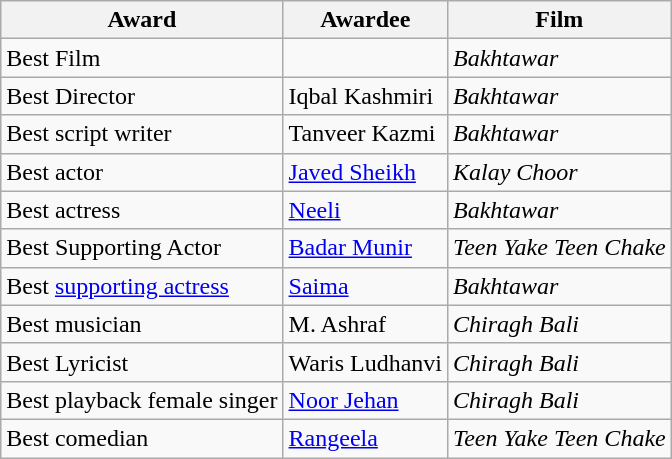<table class="wikitable">
<tr>
<th>Award</th>
<th>Awardee</th>
<th>Film</th>
</tr>
<tr>
<td>Best Film</td>
<td></td>
<td><em>Bakhtawar</em></td>
</tr>
<tr>
<td>Best Director</td>
<td>Iqbal Kashmiri</td>
<td><em>Bakhtawar</em></td>
</tr>
<tr>
<td>Best script writer</td>
<td>Tanveer Kazmi</td>
<td><em>Bakhtawar</em></td>
</tr>
<tr>
<td>Best actor</td>
<td><a href='#'>Javed Sheikh</a></td>
<td><em>Kalay Choor</em></td>
</tr>
<tr>
<td>Best actress</td>
<td><a href='#'>Neeli</a></td>
<td><em>Bakhtawar</em></td>
</tr>
<tr>
<td>Best Supporting Actor</td>
<td><a href='#'>Badar Munir</a></td>
<td><em>Teen Yake Teen Chake</em></td>
</tr>
<tr>
<td>Best <a href='#'>supporting actress</a></td>
<td><a href='#'>Saima</a></td>
<td><em>Bakhtawar</em></td>
</tr>
<tr>
<td>Best musician</td>
<td>M. Ashraf</td>
<td><em>Chiragh Bali</em></td>
</tr>
<tr>
<td>Best Lyricist</td>
<td>Waris Ludhanvi</td>
<td><em>Chiragh Bali</em></td>
</tr>
<tr>
<td>Best playback female singer</td>
<td><a href='#'>Noor Jehan</a></td>
<td><em>Chiragh Bali</em></td>
</tr>
<tr>
<td>Best comedian</td>
<td><a href='#'>Rangeela</a></td>
<td><em>Teen Yake Teen Chake</em></td>
</tr>
</table>
